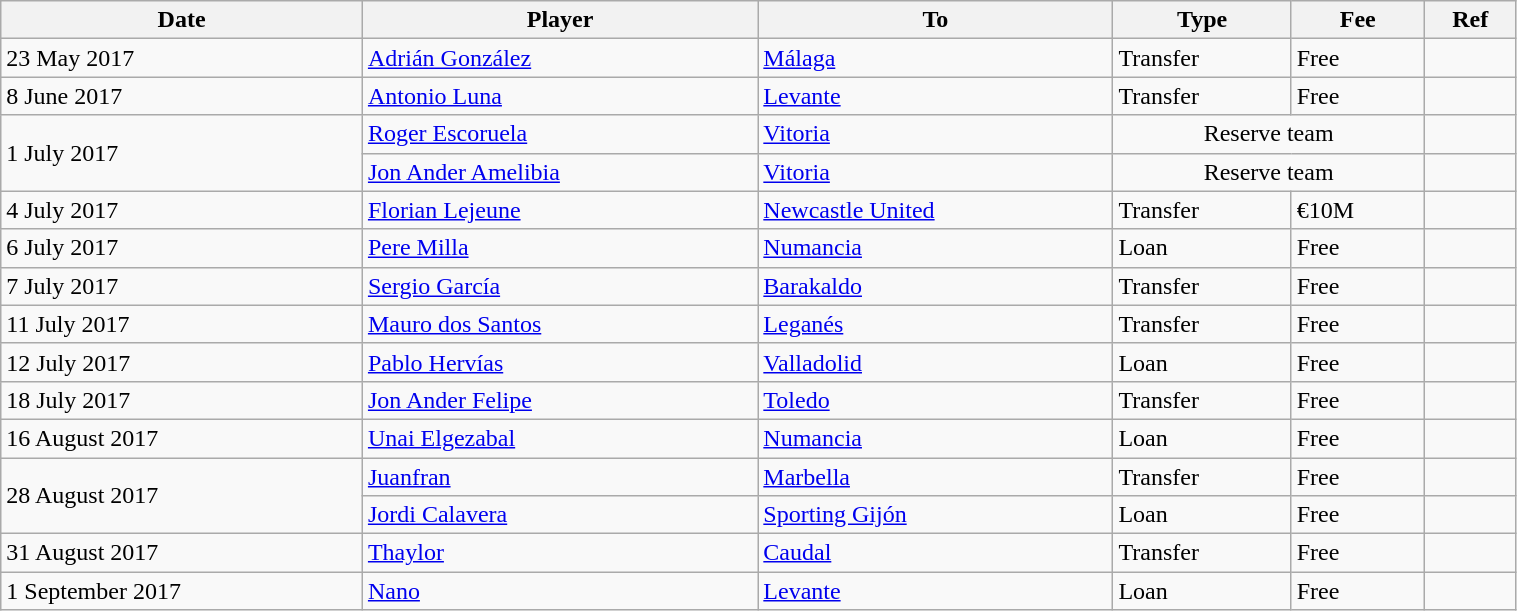<table class="wikitable" style="width:80%;">
<tr>
<th>Date</th>
<th>Player</th>
<th>To</th>
<th>Type</th>
<th>Fee</th>
<th>Ref</th>
</tr>
<tr>
<td>23 May 2017</td>
<td> <a href='#'>Adrián González</a></td>
<td> <a href='#'>Málaga</a></td>
<td>Transfer</td>
<td>Free</td>
<td></td>
</tr>
<tr>
<td>8 June 2017</td>
<td> <a href='#'>Antonio Luna</a></td>
<td> <a href='#'>Levante</a></td>
<td>Transfer</td>
<td>Free</td>
<td></td>
</tr>
<tr>
<td rowspan="2">1 July 2017</td>
<td> <a href='#'>Roger Escoruela</a></td>
<td> <a href='#'>Vitoria</a></td>
<td colspan="2" style="text-align:center;">Reserve team</td>
<td></td>
</tr>
<tr>
<td> <a href='#'>Jon Ander Amelibia</a></td>
<td> <a href='#'>Vitoria</a></td>
<td colspan="2" style="text-align:center;">Reserve team</td>
<td></td>
</tr>
<tr>
<td>4 July 2017</td>
<td> <a href='#'>Florian Lejeune</a></td>
<td> <a href='#'>Newcastle United</a></td>
<td>Transfer</td>
<td>€10M</td>
<td></td>
</tr>
<tr>
<td>6 July 2017</td>
<td> <a href='#'>Pere Milla</a></td>
<td><a href='#'>Numancia</a></td>
<td>Loan</td>
<td>Free</td>
<td></td>
</tr>
<tr>
<td>7 July 2017</td>
<td> <a href='#'>Sergio García</a></td>
<td> <a href='#'>Barakaldo</a></td>
<td>Transfer</td>
<td>Free</td>
<td></td>
</tr>
<tr>
<td>11 July 2017</td>
<td> <a href='#'>Mauro dos Santos</a></td>
<td><a href='#'>Leganés</a></td>
<td>Transfer</td>
<td>Free</td>
<td></td>
</tr>
<tr>
<td>12 July 2017</td>
<td> <a href='#'>Pablo Hervías</a></td>
<td><a href='#'>Valladolid</a></td>
<td>Loan</td>
<td>Free</td>
<td></td>
</tr>
<tr>
<td>18 July 2017</td>
<td> <a href='#'>Jon Ander Felipe</a></td>
<td> <a href='#'>Toledo</a></td>
<td>Transfer</td>
<td>Free</td>
<td></td>
</tr>
<tr>
<td>16 August 2017</td>
<td> <a href='#'>Unai Elgezabal</a></td>
<td><a href='#'>Numancia</a></td>
<td>Loan</td>
<td>Free</td>
<td></td>
</tr>
<tr>
<td rowspan="2">28 August 2017</td>
<td> <a href='#'>Juanfran</a></td>
<td> <a href='#'>Marbella</a></td>
<td>Transfer</td>
<td>Free</td>
<td></td>
</tr>
<tr>
<td> <a href='#'>Jordi Calavera</a></td>
<td><a href='#'>Sporting Gijón</a></td>
<td>Loan</td>
<td>Free</td>
<td></td>
</tr>
<tr>
<td>31 August 2017</td>
<td> <a href='#'>Thaylor</a></td>
<td> <a href='#'>Caudal</a></td>
<td>Transfer</td>
<td>Free</td>
<td></td>
</tr>
<tr>
<td>1 September 2017</td>
<td> <a href='#'>Nano</a></td>
<td> <a href='#'>Levante</a></td>
<td>Loan</td>
<td>Free</td>
<td></td>
</tr>
</table>
